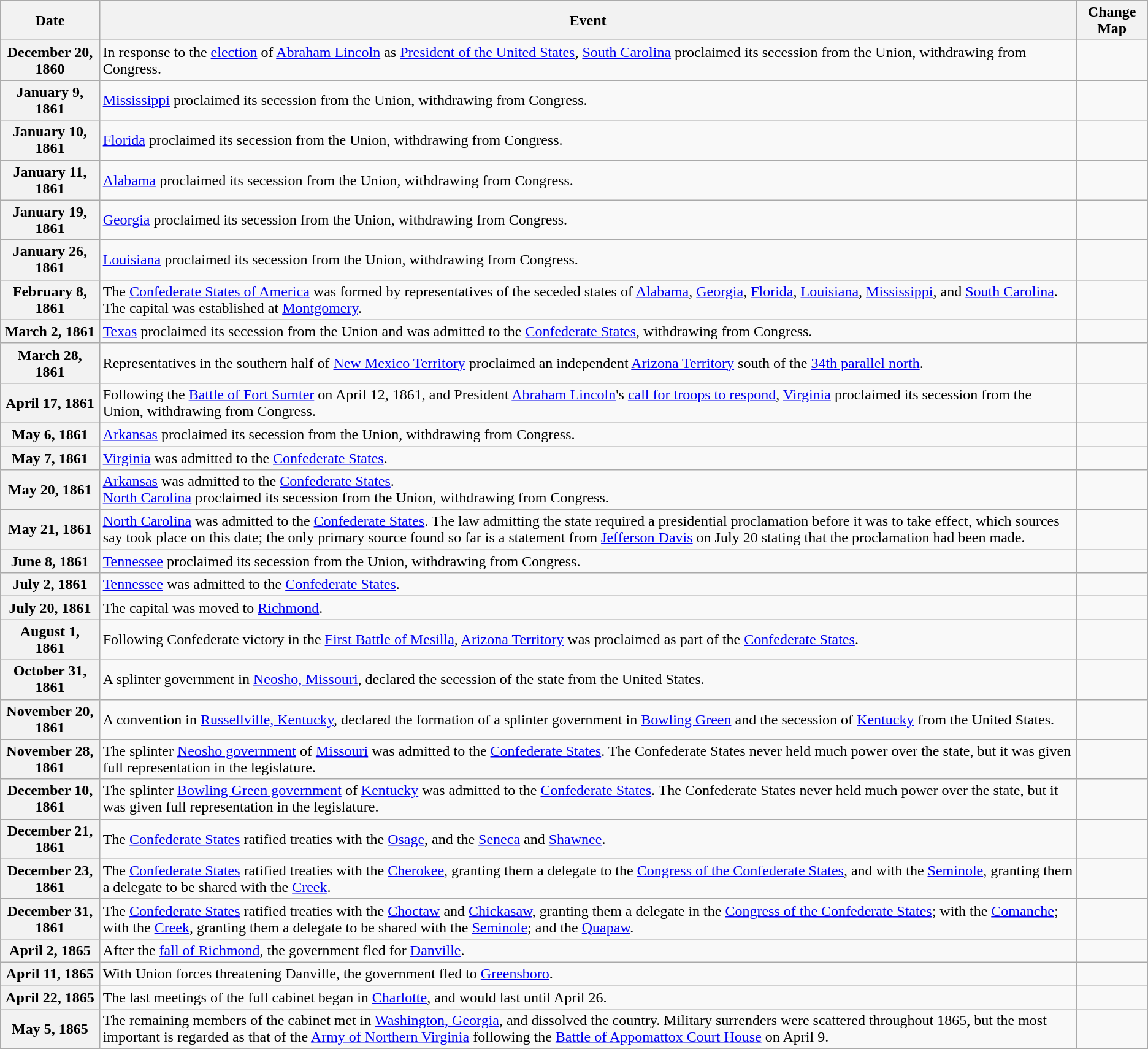<table class="wikitable plainrowheaders">
<tr>
<th scope="col">Date</th>
<th scope="col">Event</th>
<th scope="col">Change Map</th>
</tr>
<tr>
<th scope="row">December 20, 1860</th>
<td>In response to the <a href='#'>election</a> of <a href='#'>Abraham Lincoln</a> as <a href='#'>President of the United States</a>, <a href='#'>South Carolina</a> proclaimed its secession from the Union, withdrawing from Congress.</td>
<td></td>
</tr>
<tr>
<th scope="row">January 9, 1861</th>
<td><a href='#'>Mississippi</a> proclaimed its secession from the Union, withdrawing from Congress.</td>
<td></td>
</tr>
<tr>
<th scope="row">January 10, 1861</th>
<td><a href='#'>Florida</a> proclaimed its secession from the Union, withdrawing from Congress.</td>
<td></td>
</tr>
<tr>
<th scope="row">January 11, 1861</th>
<td><a href='#'>Alabama</a> proclaimed its secession from the Union, withdrawing from Congress.</td>
<td></td>
</tr>
<tr>
<th scope="row">January 19, 1861</th>
<td><a href='#'>Georgia</a> proclaimed its secession from the Union, withdrawing from Congress.</td>
<td></td>
</tr>
<tr>
<th scope="row">January 26, 1861</th>
<td><a href='#'>Louisiana</a> proclaimed its secession from the Union, withdrawing from Congress.</td>
<td></td>
</tr>
<tr>
<th scope="row">February 8, 1861</th>
<td>The <a href='#'>Confederate States of America</a> was formed by representatives of the seceded states of <a href='#'>Alabama</a>, <a href='#'>Georgia</a>, <a href='#'>Florida</a>, <a href='#'>Louisiana</a>, <a href='#'>Mississippi</a>, and <a href='#'>South Carolina</a>. The capital was established at <a href='#'>Montgomery</a>.</td>
<td></td>
</tr>
<tr>
<th scope="row">March 2, 1861</th>
<td><a href='#'>Texas</a> proclaimed its secession from the Union and was admitted to the <a href='#'>Confederate States</a>, withdrawing from Congress.</td>
<td></td>
</tr>
<tr>
<th scope="row">March 28, 1861</th>
<td>Representatives in the southern half of <a href='#'>New Mexico Territory</a> proclaimed an independent <a href='#'>Arizona Territory</a> south of the <a href='#'>34th parallel north</a>.</td>
<td></td>
</tr>
<tr>
<th scope="row">April 17, 1861</th>
<td>Following the <a href='#'>Battle of Fort Sumter</a> on April 12, 1861, and President <a href='#'>Abraham Lincoln</a>'s <a href='#'>call for troops to respond</a>, <a href='#'>Virginia</a> proclaimed its secession from the Union, withdrawing from Congress.</td>
<td></td>
</tr>
<tr>
<th scope="row">May 6, 1861</th>
<td><a href='#'>Arkansas</a> proclaimed its secession from the Union, withdrawing from Congress.</td>
<td></td>
</tr>
<tr>
<th scope="row">May 7, 1861</th>
<td><a href='#'>Virginia</a> was admitted to the <a href='#'>Confederate States</a>.</td>
<td></td>
</tr>
<tr>
<th scope="row">May 20, 1861</th>
<td><a href='#'>Arkansas</a> was admitted to the <a href='#'>Confederate States</a>.<br><a href='#'>North Carolina</a> proclaimed its secession from the Union, withdrawing from Congress.</td>
<td></td>
</tr>
<tr>
<th scope="row">May 21, 1861</th>
<td><a href='#'>North Carolina</a> was admitted to the <a href='#'>Confederate States</a>. The law admitting the state required a presidential proclamation before it was to take effect, which sources say took place on this date; the only primary source found so far is a statement from <a href='#'>Jefferson Davis</a> on July 20 stating that the proclamation had been made.</td>
<td></td>
</tr>
<tr>
<th scope="row">June 8, 1861</th>
<td><a href='#'>Tennessee</a> proclaimed its secession from the Union, withdrawing from Congress.</td>
<td></td>
</tr>
<tr>
<th scope="row">July 2, 1861</th>
<td><a href='#'>Tennessee</a> was admitted to the <a href='#'>Confederate States</a>.</td>
<td></td>
</tr>
<tr>
<th scope="row">July 20, 1861</th>
<td>The capital was moved to <a href='#'>Richmond</a>.</td>
<td></td>
</tr>
<tr>
<th scope="row">August 1, 1861</th>
<td>Following Confederate victory in the <a href='#'>First Battle of Mesilla</a>, <a href='#'>Arizona Territory</a> was proclaimed as part of the <a href='#'>Confederate States</a>.</td>
<td></td>
</tr>
<tr>
<th scope="row">October 31, 1861</th>
<td>A splinter government in <a href='#'>Neosho, Missouri</a>, declared the secession of the state from the United States.</td>
<td></td>
</tr>
<tr>
<th scope="row">November 20, 1861</th>
<td>A convention in <a href='#'>Russellville, Kentucky</a>, declared the formation of a splinter government in <a href='#'>Bowling Green</a> and the secession of <a href='#'>Kentucky</a> from the United States.</td>
<td></td>
</tr>
<tr>
<th scope="row">November 28, 1861</th>
<td>The splinter <a href='#'>Neosho government</a> of <a href='#'>Missouri</a> was admitted to the <a href='#'>Confederate States</a>. The Confederate States never held much power over the state, but it was given full representation in the legislature.</td>
<td></td>
</tr>
<tr>
<th scope="row">December 10, 1861</th>
<td>The splinter <a href='#'>Bowling Green government</a> of <a href='#'>Kentucky</a> was admitted to the <a href='#'>Confederate States</a>. The Confederate States never held much power over the state, but it was given full representation in the legislature.</td>
<td></td>
</tr>
<tr>
<th scope="row">December 21, 1861</th>
<td>The <a href='#'>Confederate States</a> ratified treaties with the <a href='#'>Osage</a>, and the <a href='#'>Seneca</a> and <a href='#'>Shawnee</a>.</td>
<td></td>
</tr>
<tr>
<th scope="row">December 23, 1861</th>
<td>The <a href='#'>Confederate States</a> ratified treaties with the <a href='#'>Cherokee</a>, granting them a delegate to the <a href='#'>Congress of the Confederate States</a>, and with the <a href='#'>Seminole</a>, granting them a delegate to be shared with the <a href='#'>Creek</a>.</td>
<td></td>
</tr>
<tr>
<th scope="row">December 31, 1861</th>
<td>The <a href='#'>Confederate States</a> ratified treaties with the <a href='#'>Choctaw</a> and <a href='#'>Chickasaw</a>, granting them a delegate in the <a href='#'>Congress of the Confederate States</a>; with the <a href='#'>Comanche</a>; with the <a href='#'>Creek</a>, granting them a delegate to be shared with the <a href='#'>Seminole</a>; and the <a href='#'>Quapaw</a>.</td>
<td></td>
</tr>
<tr>
<th scope="row">April 2, 1865</th>
<td>After the <a href='#'>fall of Richmond</a>, the government fled for <a href='#'>Danville</a>.</td>
<td></td>
</tr>
<tr>
<th scope="row">April 11, 1865</th>
<td>With Union forces threatening Danville, the government fled to <a href='#'>Greensboro</a>.</td>
<td></td>
</tr>
<tr>
<th scope="row">April 22, 1865</th>
<td>The last meetings of the full cabinet began in <a href='#'>Charlotte</a>, and would last until April 26.</td>
<td></td>
</tr>
<tr>
<th scope="row">May 5, 1865</th>
<td>The remaining members of the cabinet met in <a href='#'>Washington, Georgia</a>, and dissolved the country. Military surrenders were scattered throughout 1865, but the most important is regarded as that of the <a href='#'>Army of Northern Virginia</a> following the <a href='#'>Battle of Appomattox Court House</a> on April 9.</td>
<td></td>
</tr>
</table>
